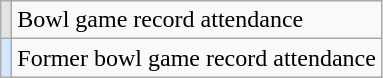<table class="wikitable">
<tr>
<td style="text-align:center; background:#e3e3e3;"></td>
<td>Bowl game record attendance</td>
</tr>
<tr>
<td style="text-align:center; background:#d0e7ff;"></td>
<td>Former bowl game record attendance</td>
</tr>
</table>
